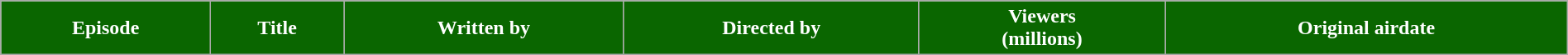<table class="wikitable plainrowheaders" style="width:100%;">
<tr style="color:#fff;">
<th style="background:#0A6600;">Episode</th>
<th style="background:#0A6600;">Title</th>
<th style="background:#0A6600;">Written by</th>
<th style="background:#0A6600;">Directed by</th>
<th style="background:#0A6600;">Viewers<br>(millions)</th>
<th style="background:#0A6600;">Original airdate<br>

</th>
</tr>
</table>
